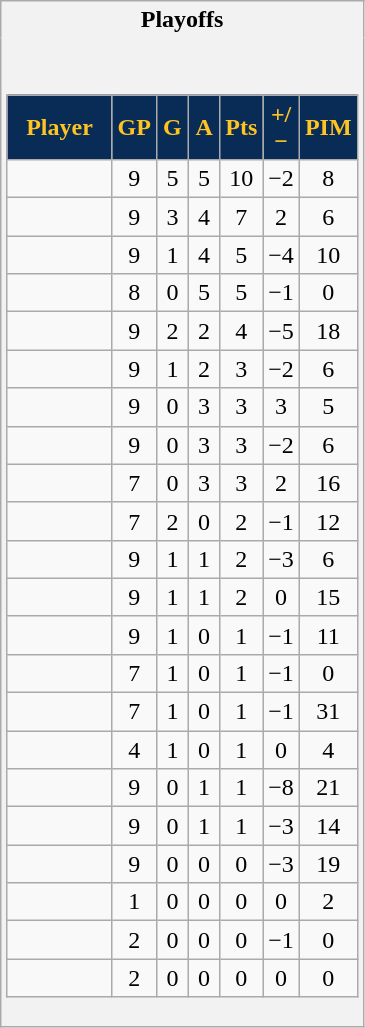<table class="wikitable" style="border: 1px solid #aaa;">
<tr>
<th style="border: 0;">Playoffs</th>
</tr>
<tr>
<td style="background: #f2f2f2; border: 0; text-align: center;"><br><table class="wikitable sortable" width="100%">
<tr>
<th style="background:#092c57;color:#ffc322;" width="40%">Player</th>
<th style="background:#092c57;color:#ffc322;" width="10%">GP</th>
<th style="background:#092c57;color:#ffc322;" width="10%">G</th>
<th style="background:#092c57;color:#ffc322;" width="10%">A</th>
<th style="background:#092c57;color:#ffc322;" width="10%">Pts</th>
<th style="background:#092c57;color:#ffc322;" width="10%">+/−</th>
<th style="background:#092c57;color:#ffc322;" width="10%">PIM</th>
</tr>
<tr style="text-align:center">
<td></td>
<td>9</td>
<td>5</td>
<td>5</td>
<td>10</td>
<td>−2</td>
<td>8</td>
</tr>
<tr style="text-align:center">
<td></td>
<td>9</td>
<td>3</td>
<td>4</td>
<td>7</td>
<td>2</td>
<td>6</td>
</tr>
<tr style="text-align:center">
<td></td>
<td>9</td>
<td>1</td>
<td>4</td>
<td>5</td>
<td>−4</td>
<td>10</td>
</tr>
<tr style="text-align:center">
<td></td>
<td>8</td>
<td>0</td>
<td>5</td>
<td>5</td>
<td>−1</td>
<td>0</td>
</tr>
<tr style="text-align:center">
<td></td>
<td>9</td>
<td>2</td>
<td>2</td>
<td>4</td>
<td>−5</td>
<td>18</td>
</tr>
<tr style="text-align:center">
<td></td>
<td>9</td>
<td>1</td>
<td>2</td>
<td>3</td>
<td>−2</td>
<td>6</td>
</tr>
<tr style="text-align:center">
<td></td>
<td>9</td>
<td>0</td>
<td>3</td>
<td>3</td>
<td>3</td>
<td>5</td>
</tr>
<tr style="text-align:center">
<td></td>
<td>9</td>
<td>0</td>
<td>3</td>
<td>3</td>
<td>−2</td>
<td>6</td>
</tr>
<tr style="text-align:center">
<td></td>
<td>7</td>
<td>0</td>
<td>3</td>
<td>3</td>
<td>2</td>
<td>16</td>
</tr>
<tr style="text-align:center">
<td></td>
<td>7</td>
<td>2</td>
<td>0</td>
<td>2</td>
<td>−1</td>
<td>12</td>
</tr>
<tr style="text-align:center">
<td></td>
<td>9</td>
<td>1</td>
<td>1</td>
<td>2</td>
<td>−3</td>
<td>6</td>
</tr>
<tr style="text-align:center">
<td></td>
<td>9</td>
<td>1</td>
<td>1</td>
<td>2</td>
<td>0</td>
<td>15</td>
</tr>
<tr style="text-align:center">
<td></td>
<td>9</td>
<td>1</td>
<td>0</td>
<td>1</td>
<td>−1</td>
<td>11</td>
</tr>
<tr style="text-align:center">
<td></td>
<td>7</td>
<td>1</td>
<td>0</td>
<td>1</td>
<td>−1</td>
<td>0</td>
</tr>
<tr style="text-align:center">
<td></td>
<td>7</td>
<td>1</td>
<td>0</td>
<td>1</td>
<td>−1</td>
<td>31</td>
</tr>
<tr style="text-align:center">
<td></td>
<td>4</td>
<td>1</td>
<td>0</td>
<td>1</td>
<td>0</td>
<td>4</td>
</tr>
<tr style="text-align:center">
<td></td>
<td>9</td>
<td>0</td>
<td>1</td>
<td>1</td>
<td>−8</td>
<td>21</td>
</tr>
<tr style="text-align:center">
<td></td>
<td>9</td>
<td>0</td>
<td>1</td>
<td>1</td>
<td>−3</td>
<td>14</td>
</tr>
<tr style="text-align:center">
<td></td>
<td>9</td>
<td>0</td>
<td>0</td>
<td>0</td>
<td>−3</td>
<td>19</td>
</tr>
<tr style="text-align:center">
<td></td>
<td>1</td>
<td>0</td>
<td>0</td>
<td>0</td>
<td>0</td>
<td>2</td>
</tr>
<tr style="text-align:center">
<td></td>
<td>2</td>
<td>0</td>
<td>0</td>
<td>0</td>
<td>−1</td>
<td>0</td>
</tr>
<tr style="text-align:center">
<td></td>
<td>2</td>
<td>0</td>
<td>0</td>
<td>0</td>
<td>0</td>
<td>0</td>
</tr>
</table>
</td>
</tr>
</table>
